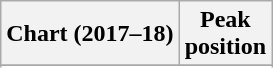<table class="wikitable plainrowheaders">
<tr>
<th>Chart (2017–18)</th>
<th>Peak<br>position</th>
</tr>
<tr>
</tr>
<tr>
</tr>
</table>
